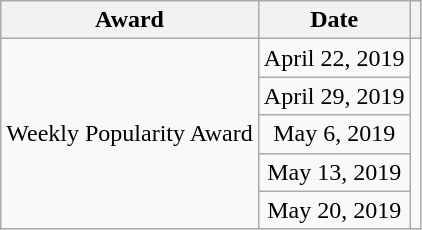<table class="sortable wikitable" style="text-align:center;">
<tr>
<th>Award</th>
<th>Date</th>
<th class="unsortable"></th>
</tr>
<tr>
<td rowspan="5">Weekly Popularity Award</td>
<td style="text-align:center;">April 22, 2019</td>
<td rowspan="5"></td>
</tr>
<tr>
<td style="text-align:center;">April 29, 2019</td>
</tr>
<tr>
<td style="text-align:center;">May 6, 2019</td>
</tr>
<tr>
<td style="text-align:center;">May 13, 2019</td>
</tr>
<tr>
<td style="text-align:center;">May 20, 2019</td>
</tr>
</table>
